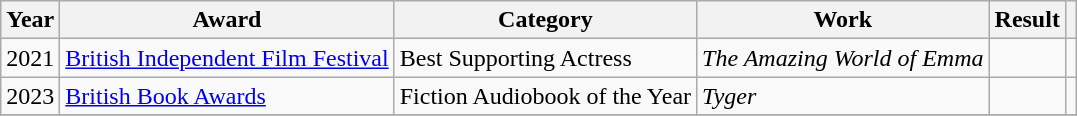<table class="wikitable plainrowheaders">
<tr>
<th>Year</th>
<th>Award</th>
<th>Category</th>
<th>Work</th>
<th>Result</th>
<th></th>
</tr>
<tr>
<td>2021</td>
<td><a href='#'>British Independent Film Festival</a></td>
<td>Best Supporting Actress</td>
<td><em>The Amazing World of Emma</em></td>
<td></td>
<td></td>
</tr>
<tr>
<td>2023</td>
<td><a href='#'>British Book Awards</a></td>
<td>Fiction Audiobook of the Year</td>
<td><em>Tyger</em></td>
<td></td>
<td></td>
</tr>
<tr>
</tr>
</table>
